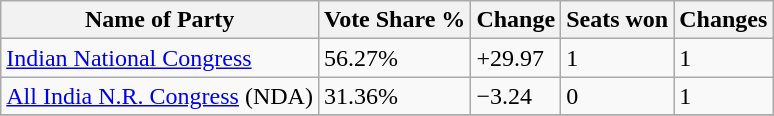<table class="wikitable sortable">
<tr>
<th>Name of Party</th>
<th>Vote Share %</th>
<th>Change</th>
<th>Seats won</th>
<th>Changes</th>
</tr>
<tr>
<td><a href='#'>Indian National Congress</a></td>
<td>56.27%</td>
<td>+29.97</td>
<td>1</td>
<td>1</td>
</tr>
<tr>
<td><a href='#'>All India N.R. Congress</a> (NDA)</td>
<td>31.36%</td>
<td>−3.24</td>
<td>0</td>
<td>1</td>
</tr>
<tr>
</tr>
</table>
